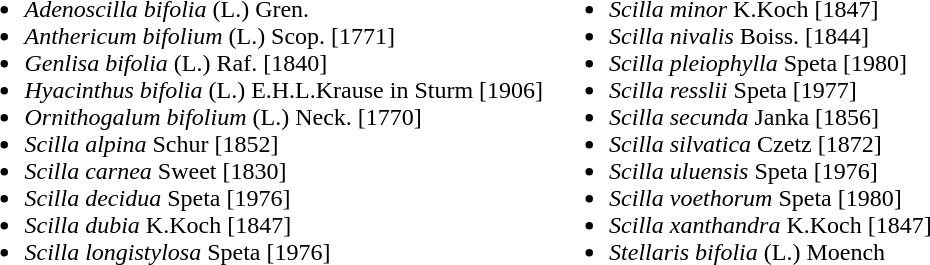<table>
<tr valign=top>
<td><br><ul><li><em>Adenoscilla bifolia</em> (L.) Gren.</li><li><em>Anthericum bifolium</em> (L.) Scop. [1771]</li><li><em>Genlisa bifolia</em> (L.) Raf. [1840]</li><li><em>Hyacinthus bifolia</em> (L.) E.H.L.Krause in Sturm [1906]</li><li><em>Ornithogalum bifolium</em> (L.) Neck. [1770]</li><li><em>Scilla alpina</em> Schur [1852]</li><li><em>Scilla carnea</em> Sweet [1830]</li><li><em>Scilla decidua</em> Speta [1976]</li><li><em>Scilla dubia</em> K.Koch [1847]</li><li><em>Scilla longistylosa</em> Speta [1976]</li></ul></td>
<td><br><ul><li><em>Scilla minor</em> K.Koch [1847]</li><li><em>Scilla nivalis</em> Boiss. [1844]</li><li><em>Scilla pleiophylla</em> Speta [1980]</li><li><em>Scilla resslii</em> Speta [1977]</li><li><em>Scilla secunda</em> Janka [1856]</li><li><em>Scilla silvatica</em> Czetz [1872]</li><li><em>Scilla uluensis</em> Speta [1976]</li><li><em>Scilla voethorum</em> Speta [1980]</li><li><em>Scilla xanthandra</em>   K.Koch   [1847]</li><li><em>Stellaris bifolia</em> (L.) Moench</li></ul></td>
</tr>
</table>
